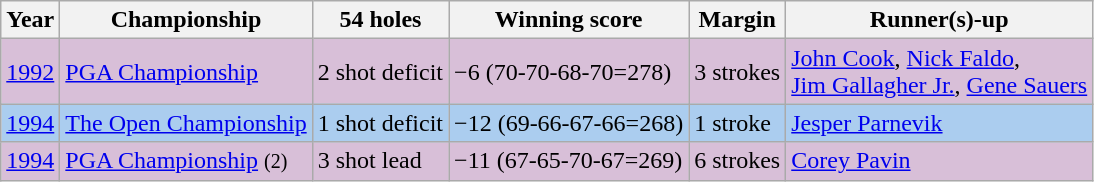<table class="wikitable">
<tr>
<th>Year</th>
<th>Championship</th>
<th>54 holes</th>
<th>Winning score</th>
<th>Margin</th>
<th>Runner(s)-up</th>
</tr>
<tr style="background:#D8BFD8;">
<td><a href='#'>1992</a></td>
<td><a href='#'>PGA Championship</a></td>
<td>2 shot deficit</td>
<td>−6 (70-70-68-70=278)</td>
<td>3 strokes</td>
<td> <a href='#'>John Cook</a>,  <a href='#'>Nick Faldo</a>,<br> <a href='#'>Jim Gallagher Jr.</a>,  <a href='#'>Gene Sauers</a></td>
</tr>
<tr style="background:#ABCDEF;">
<td><a href='#'>1994</a></td>
<td><a href='#'>The Open Championship</a></td>
<td>1 shot deficit</td>
<td>−12 (69-66-67-66=268)</td>
<td>1 stroke</td>
<td> <a href='#'>Jesper Parnevik</a></td>
</tr>
<tr style="background:#D8BFD8;">
<td><a href='#'>1994</a></td>
<td><a href='#'>PGA Championship</a> <small> (2)</small></td>
<td>3 shot lead</td>
<td>−11 (67-65-70-67=269)</td>
<td>6 strokes</td>
<td> <a href='#'>Corey Pavin</a></td>
</tr>
</table>
